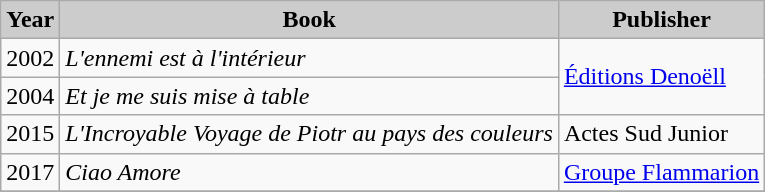<table class="wikitable">
<tr>
<th style="background: #CCCCCC;">Year</th>
<th style="background: #CCCCCC;">Book</th>
<th style="background: #CCCCCC;">Publisher</th>
</tr>
<tr>
<td>2002</td>
<td><em>L'ennemi est à l'intérieur</em></td>
<td rowspan=2><a href='#'>Éditions Denoëll</a></td>
</tr>
<tr>
<td>2004</td>
<td><em>Et je me suis mise à table</em></td>
</tr>
<tr>
<td>2015</td>
<td><em>L'Incroyable Voyage de Piotr au pays des couleurs</em></td>
<td>Actes Sud Junior</td>
</tr>
<tr>
<td>2017</td>
<td><em>Ciao Amore</em></td>
<td><a href='#'>Groupe Flammarion</a></td>
</tr>
<tr>
</tr>
</table>
